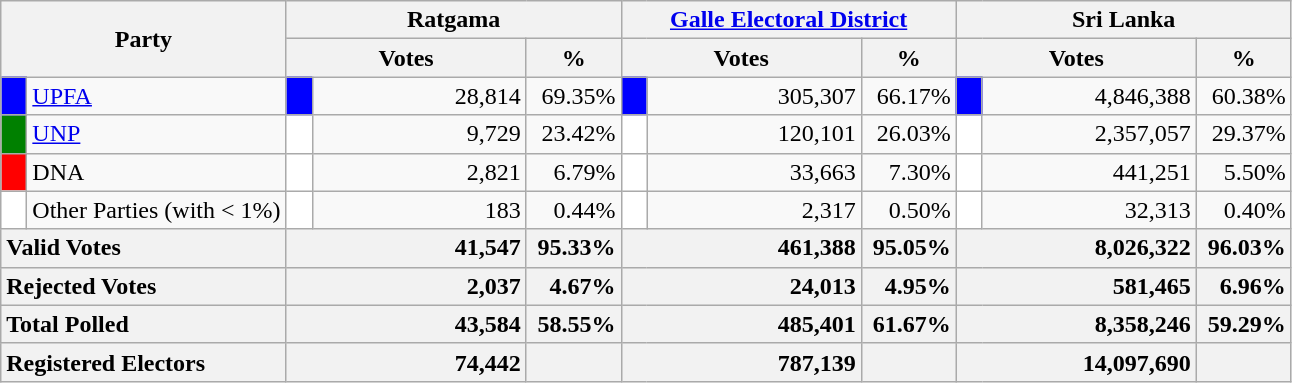<table class="wikitable">
<tr>
<th colspan="2" width="144px"rowspan="2">Party</th>
<th colspan="3" width="216px">Ratgama</th>
<th colspan="3" width="216px"><a href='#'>Galle Electoral District</a></th>
<th colspan="3" width="216px">Sri Lanka</th>
</tr>
<tr>
<th colspan="2" width="144px">Votes</th>
<th>%</th>
<th colspan="2" width="144px">Votes</th>
<th>%</th>
<th colspan="2" width="144px">Votes</th>
<th>%</th>
</tr>
<tr>
<td style="background-color:blue;" width="10px"></td>
<td style="text-align:left;"><a href='#'>UPFA</a></td>
<td style="background-color:blue;" width="10px"></td>
<td style="text-align:right;">28,814</td>
<td style="text-align:right;">69.35%</td>
<td style="background-color:blue;" width="10px"></td>
<td style="text-align:right;">305,307</td>
<td style="text-align:right;">66.17%</td>
<td style="background-color:blue;" width="10px"></td>
<td style="text-align:right;">4,846,388</td>
<td style="text-align:right;">60.38%</td>
</tr>
<tr>
<td style="background-color:green;" width="10px"></td>
<td style="text-align:left;"><a href='#'>UNP</a></td>
<td style="background-color:white;" width="10px"></td>
<td style="text-align:right;">9,729</td>
<td style="text-align:right;">23.42%</td>
<td style="background-color:white;" width="10px"></td>
<td style="text-align:right;">120,101</td>
<td style="text-align:right;">26.03%</td>
<td style="background-color:white;" width="10px"></td>
<td style="text-align:right;">2,357,057</td>
<td style="text-align:right;">29.37%</td>
</tr>
<tr>
<td style="background-color:red;" width="10px"></td>
<td style="text-align:left;">DNA</td>
<td style="background-color:white;" width="10px"></td>
<td style="text-align:right;">2,821</td>
<td style="text-align:right;">6.79%</td>
<td style="background-color:white;" width="10px"></td>
<td style="text-align:right;">33,663</td>
<td style="text-align:right;">7.30%</td>
<td style="background-color:white;" width="10px"></td>
<td style="text-align:right;">441,251</td>
<td style="text-align:right;">5.50%</td>
</tr>
<tr>
<td style="background-color:white;" width="10px"></td>
<td style="text-align:left;">Other Parties (with < 1%)</td>
<td style="background-color:white;" width="10px"></td>
<td style="text-align:right;">183</td>
<td style="text-align:right;">0.44%</td>
<td style="background-color:white;" width="10px"></td>
<td style="text-align:right;">2,317</td>
<td style="text-align:right;">0.50%</td>
<td style="background-color:white;" width="10px"></td>
<td style="text-align:right;">32,313</td>
<td style="text-align:right;">0.40%</td>
</tr>
<tr>
<th colspan="2" width="144px"style="text-align:left;">Valid Votes</th>
<th style="text-align:right;"colspan="2" width="144px">41,547</th>
<th style="text-align:right;">95.33%</th>
<th style="text-align:right;"colspan="2" width="144px">461,388</th>
<th style="text-align:right;">95.05%</th>
<th style="text-align:right;"colspan="2" width="144px">8,026,322</th>
<th style="text-align:right;">96.03%</th>
</tr>
<tr>
<th colspan="2" width="144px"style="text-align:left;">Rejected Votes</th>
<th style="text-align:right;"colspan="2" width="144px">2,037</th>
<th style="text-align:right;">4.67%</th>
<th style="text-align:right;"colspan="2" width="144px">24,013</th>
<th style="text-align:right;">4.95%</th>
<th style="text-align:right;"colspan="2" width="144px">581,465</th>
<th style="text-align:right;">6.96%</th>
</tr>
<tr>
<th colspan="2" width="144px"style="text-align:left;">Total Polled</th>
<th style="text-align:right;"colspan="2" width="144px">43,584</th>
<th style="text-align:right;">58.55%</th>
<th style="text-align:right;"colspan="2" width="144px">485,401</th>
<th style="text-align:right;">61.67%</th>
<th style="text-align:right;"colspan="2" width="144px">8,358,246</th>
<th style="text-align:right;">59.29%</th>
</tr>
<tr>
<th colspan="2" width="144px"style="text-align:left;">Registered Electors</th>
<th style="text-align:right;"colspan="2" width="144px">74,442</th>
<th></th>
<th style="text-align:right;"colspan="2" width="144px">787,139</th>
<th></th>
<th style="text-align:right;"colspan="2" width="144px">14,097,690</th>
<th></th>
</tr>
</table>
